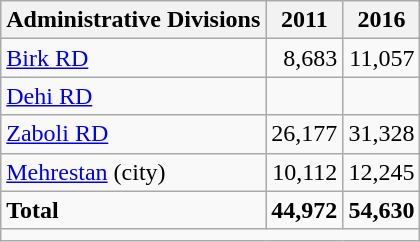<table class="wikitable">
<tr>
<th>Administrative Divisions</th>
<th>2011</th>
<th>2016</th>
</tr>
<tr>
<td><a href='#'>Birk RD</a></td>
<td style="text-align: right;">8,683</td>
<td style="text-align: right;">11,057</td>
</tr>
<tr>
<td><a href='#'>Dehi RD</a></td>
<td style="text-align: right;"></td>
<td style="text-align: right;"></td>
</tr>
<tr>
<td><a href='#'>Zaboli RD</a></td>
<td style="text-align: right;">26,177</td>
<td style="text-align: right;">31,328</td>
</tr>
<tr>
<td><a href='#'>Mehrestan</a> (city)</td>
<td style="text-align: right;">10,112</td>
<td style="text-align: right;">12,245</td>
</tr>
<tr>
<td><strong>Total</strong></td>
<td style="text-align: right;"><strong>44,972</strong></td>
<td style="text-align: right;"><strong>54,630</strong></td>
</tr>
<tr>
<td colspan=3></td>
</tr>
</table>
